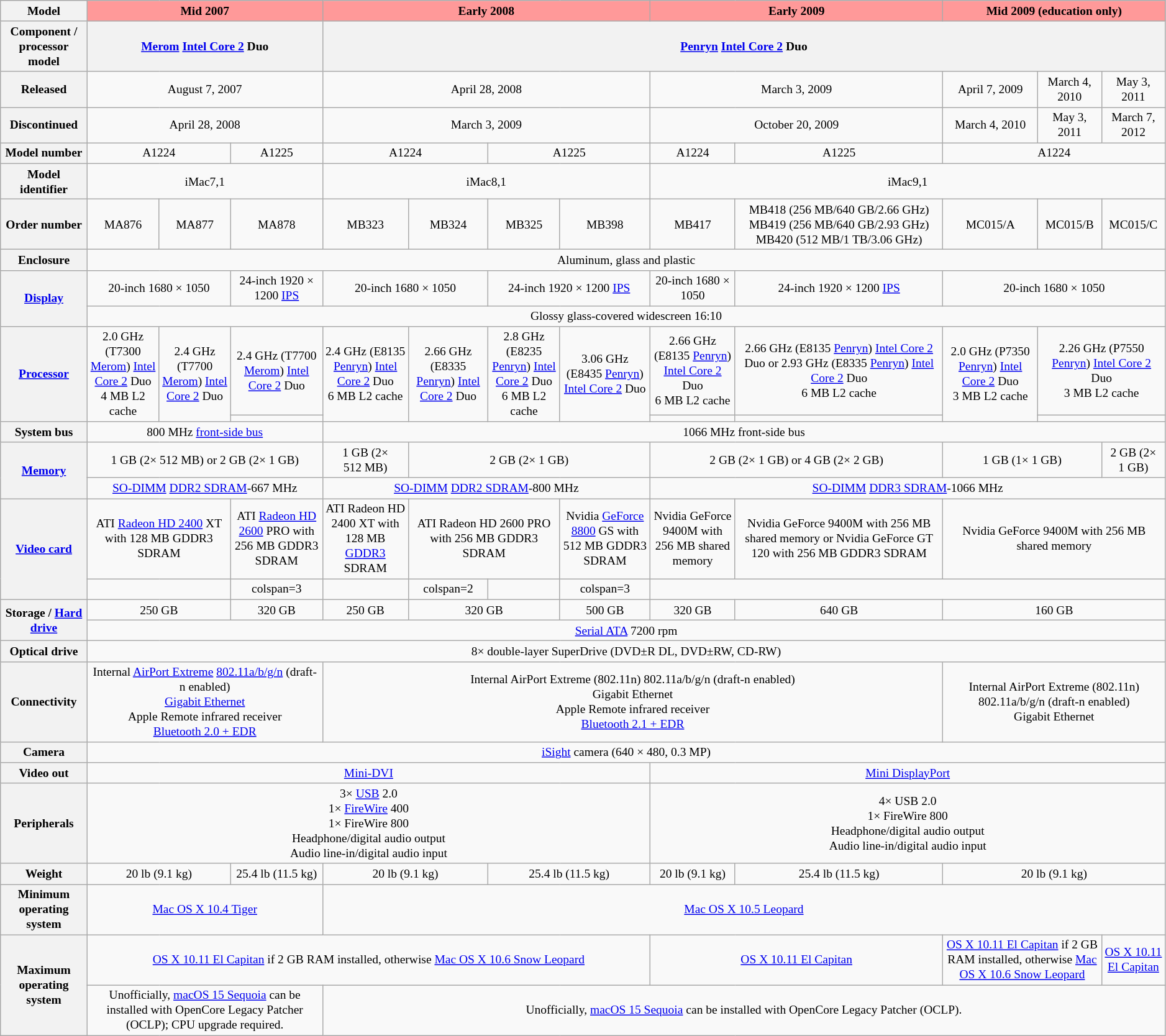<table class="wikitable mw-collapsible" style="font-size:small; text-align:center">
<tr>
<th>Model</th>
<th colspan=3 style="background:#F99">Mid 2007</th>
<th colspan=4 style="background:#F99">Early 2008</th>
<th colspan=2 style="background:#F99">Early 2009</th>
<th colspan=3 style="background:#F99">Mid 2009 (education only)</th>
</tr>
<tr>
<th>Component / processor model</th>
<th colspan=3><a href='#'>Merom</a> <a href='#'>Intel Core 2</a> Duo</th>
<th colspan=9><a href='#'>Penryn</a> <a href='#'>Intel Core 2</a> Duo</th>
</tr>
<tr>
<th>Released</th>
<td colspan=3>August 7, 2007</td>
<td colspan=4>April 28, 2008</td>
<td colspan=2>March 3, 2009</td>
<td>April 7, 2009</td>
<td>March 4, 2010</td>
<td>May 3, 2011 </td>
</tr>
<tr>
<th>Discontinued</th>
<td colspan=3>April 28, 2008</td>
<td colspan=4>March 3, 2009</td>
<td colspan=2>October 20, 2009</td>
<td>March 4, 2010</td>
<td>May 3, 2011</td>
<td>March 7, 2012</td>
</tr>
<tr>
<th>Model number</th>
<td colspan=2>A1224</td>
<td>A1225</td>
<td colspan=2>A1224</td>
<td colspan=2>A1225</td>
<td>A1224</td>
<td>A1225</td>
<td colspan=3>A1224</td>
</tr>
<tr>
<th>Model identifier</th>
<td colspan=3>iMac7,1</td>
<td colspan=4>iMac8,1</td>
<td colspan=5>iMac9,1</td>
</tr>
<tr>
<th>Order number</th>
<td>MA876</td>
<td>MA877</td>
<td>MA878</td>
<td>MB323</td>
<td>MB324</td>
<td>MB325</td>
<td>MB398</td>
<td>MB417</td>
<td>MB418 (256 MB/640 GB/2.66 GHz)<br>MB419 (256 MB/640 GB/2.93 GHz)<br>MB420 (512 MB/1 TB/3.06 GHz)</td>
<td>MC015/A</td>
<td>MC015/B</td>
<td>MC015/C</td>
</tr>
<tr>
<th>Enclosure</th>
<td colspan=12>Aluminum, glass and plastic</td>
</tr>
<tr>
<th rowspan=2><a href='#'>Display</a></th>
<td colspan=2>20-inch 1680 × 1050</td>
<td>24-inch 1920 × 1200 <a href='#'>IPS</a></td>
<td colspan=2>20-inch 1680 × 1050</td>
<td colspan=2>24-inch 1920 × 1200 <a href='#'>IPS</a></td>
<td>20-inch 1680 × 1050</td>
<td>24-inch 1920 × 1200 <a href='#'>IPS</a></td>
<td colspan=3>20-inch 1680 × 1050</td>
</tr>
<tr>
<td colspan=12>Glossy glass-covered widescreen 16:10</td>
</tr>
<tr>
<th rowspan=2><a href='#'>Processor</a></th>
<td rowspan=2>2.0 GHz (T7300 <a href='#'>Merom</a>) <a href='#'>Intel Core 2</a> Duo<br>4 MB L2 cache</td>
<td rowspan=2>2.4 GHz (T7700 <a href='#'>Merom</a>) <a href='#'>Intel Core 2</a> Duo</td>
<td>2.4 GHz (T7700 <a href='#'>Merom</a>) <a href='#'>Intel Core 2</a> Duo</td>
<td rowspan=2>2.4 GHz (E8135 <a href='#'>Penryn</a>) <a href='#'>Intel Core 2</a> Duo<br>6 MB L2 cache</td>
<td rowspan=2>2.66 GHz (E8335 <a href='#'>Penryn</a>) <a href='#'>Intel Core 2</a> Duo</td>
<td rowspan=2>2.8 GHz (E8235 <a href='#'>Penryn</a>) <a href='#'>Intel Core 2</a> Duo<br>6 MB L2 cache</td>
<td rowspan=2>3.06 GHz (E8435 <a href='#'>Penryn</a>) <a href='#'>Intel Core 2</a> Duo</td>
<td>2.66 GHz (E8135 <a href='#'>Penryn</a>) <a href='#'>Intel Core 2</a> Duo<br>6 MB L2 cache</td>
<td>2.66 GHz (E8135 <a href='#'>Penryn</a>) <a href='#'>Intel Core 2</a> Duo or 2.93 GHz (E8335 <a href='#'>Penryn</a>) <a href='#'>Intel Core 2</a> Duo<br>6 MB L2 cache</td>
<td rowspan=2>2.0 GHz (P7350 <a href='#'>Penryn</a>) <a href='#'>Intel Core 2</a> Duo<br>3 MB L2 cache</td>
<td colspan=2>2.26 GHz (P7550 <a href='#'>Penryn</a>) <a href='#'>Intel Core 2</a> Duo<br>3 MB L2 cache</td>
</tr>
<tr>
<td></td>
<td></td>
<td></td>
<td colspan=2></td>
</tr>
<tr>
<th>System bus</th>
<td colspan=3>800 MHz <a href='#'>front-side bus</a></td>
<td colspan=9>1066 MHz front-side bus</td>
</tr>
<tr>
<th rowspan=2><a href='#'>Memory</a></th>
<td colspan=3>1 GB (2× 512 MB) or 2 GB (2× 1 GB)<br></td>
<td>1 GB (2× 512 MB) <br></td>
<td colspan=3>2 GB (2× 1 GB)<br></td>
<td colspan=2>2 GB (2× 1 GB) or 4 GB (2× 2 GB)<br></td>
<td colspan=2>1 GB (1× 1 GB)<br></td>
<td>2 GB (2× 1 GB)<br></td>
</tr>
<tr>
<td colspan=3><a href='#'>SO-DIMM</a> <a href='#'>DDR2 SDRAM</a>-667 MHz</td>
<td colspan=4><a href='#'>SO-DIMM</a> <a href='#'>DDR2 SDRAM</a>-800 MHz</td>
<td colspan=5><a href='#'>SO-DIMM</a> <a href='#'>DDR3 SDRAM</a>-1066 MHz</td>
</tr>
<tr>
<th rowspan=2><a href='#'>Video card</a></th>
<td colspan=2>ATI <a href='#'>Radeon HD 2400</a> XT with 128 MB GDDR3 SDRAM</td>
<td>ATI <a href='#'>Radeon HD 2600</a> PRO with 256 MB GDDR3 SDRAM</td>
<td>ATI Radeon HD 2400 XT with 128 MB <a href='#'>GDDR3</a> SDRAM</td>
<td colspan=2>ATI Radeon HD 2600 PRO with 256 MB GDDR3 SDRAM</td>
<td>Nvidia <a href='#'>GeForce 8800</a> GS with 512 MB GDDR3 SDRAM</td>
<td>Nvidia GeForce 9400M with 256 MB shared memory</td>
<td>Nvidia GeForce 9400M with 256 MB shared memory or Nvidia GeForce GT 120 with 256 MB GDDR3 SDRAM</td>
<td colspan=3>Nvidia GeForce 9400M with 256 MB shared memory</td>
</tr>
<tr>
<td colspan=2></td>
<td>colspan=3 </td>
<td></td>
<td>colspan=2 </td>
<td></td>
<td>colspan=3 </td>
</tr>
<tr>
<th rowspan=2>Storage / <a href='#'>Hard drive</a></th>
<td colspan=2>250 GB<br></td>
<td>320 GB<br></td>
<td>250 GB<br></td>
<td colspan=2>320 GB<br></td>
<td>500 GB<br></td>
<td>320 GB<br></td>
<td>640 GB<br></td>
<td colspan=3>160 GB<br></td>
</tr>
<tr>
<td colspan=12><a href='#'>Serial ATA</a> 7200 rpm</td>
</tr>
<tr>
<th>Optical drive</th>
<td colspan=12>8× double-layer SuperDrive (DVD±R DL, DVD±RW, CD-RW)</td>
</tr>
<tr>
<th>Connectivity</th>
<td colspan=3>Internal <a href='#'>AirPort Extreme</a> <a href='#'>802.11a/b/g/n</a> (draft-n enabled)<br><a href='#'>Gigabit Ethernet</a><br>Apple Remote infrared receiver<br><a href='#'>Bluetooth 2.0 + EDR</a></td>
<td colspan=6>Internal AirPort Extreme (802.11n) 802.11a/b/g/n (draft-n enabled)<br>Gigabit Ethernet<br>Apple Remote infrared receiver<br><a href='#'>Bluetooth 2.1 + EDR</a></td>
<td colspan=3>Internal AirPort Extreme (802.11n) 802.11a/b/g/n (draft-n enabled)<br>Gigabit Ethernet</td>
</tr>
<tr>
<th>Camera</th>
<td colspan=12><a href='#'>iSight</a> camera (640 × 480, 0.3 MP)</td>
</tr>
<tr>
<th>Video out</th>
<td colspan=7><a href='#'>Mini-DVI</a></td>
<td colspan=5><a href='#'>Mini DisplayPort</a></td>
</tr>
<tr>
<th>Peripherals</th>
<td colspan=7>3× <a href='#'>USB</a> 2.0<br>1× <a href='#'>FireWire</a> 400<br>1× FireWire 800<br>Headphone/digital audio output<br>Audio line-in/digital audio input</td>
<td colspan=5>4× USB 2.0<br>1× FireWire 800<br>Headphone/digital audio output<br>Audio line-in/digital audio input</td>
</tr>
<tr>
<th>Weight</th>
<td colspan="2">20 lb (9.1 kg)</td>
<td>25.4 lb (11.5 kg)</td>
<td colspan="2">20 lb (9.1 kg)</td>
<td colspan="2">25.4 lb (11.5 kg)</td>
<td>20 lb (9.1 kg)</td>
<td>25.4 lb (11.5 kg)</td>
<td colspan="3">20 lb (9.1 kg)</td>
</tr>
<tr>
<th>Minimum operating system</th>
<td colspan=3><a href='#'>Mac OS X 10.4 Tiger</a></td>
<td colspan=9><a href='#'>Mac OS X 10.5 Leopard</a></td>
</tr>
<tr>
<th rowspan=2>Maximum operating system</th>
<td colspan=7><a href='#'>OS X 10.11 El Capitan</a> if 2 GB RAM installed, otherwise <a href='#'>Mac OS X 10.6 Snow Leopard</a></td>
<td colspan=2><a href='#'>OS X 10.11 El Capitan</a></td>
<td colspan=2><a href='#'>OS X 10.11 El Capitan</a> if 2 GB RAM installed, otherwise <a href='#'>Mac OS X 10.6 Snow Leopard</a></td>
<td><a href='#'>OS X 10.11 El Capitan</a></td>
</tr>
<tr>
<td colspan="3">Unofficially, <a href='#'>macOS 15 Sequoia</a> can be installed with OpenCore Legacy Patcher (OCLP); CPU upgrade required.</td>
<td colspan="9">Unofficially, <a href='#'>macOS 15 Sequoia</a> can be installed with OpenCore Legacy Patcher (OCLP).</td>
</tr>
</table>
